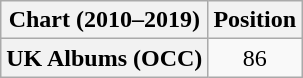<table class="wikitable plainrowheaders" style="text-align:center">
<tr>
<th scope="col">Chart (2010–2019)</th>
<th scope="col">Position</th>
</tr>
<tr>
<th scope="row">UK Albums (OCC)</th>
<td>86</td>
</tr>
</table>
